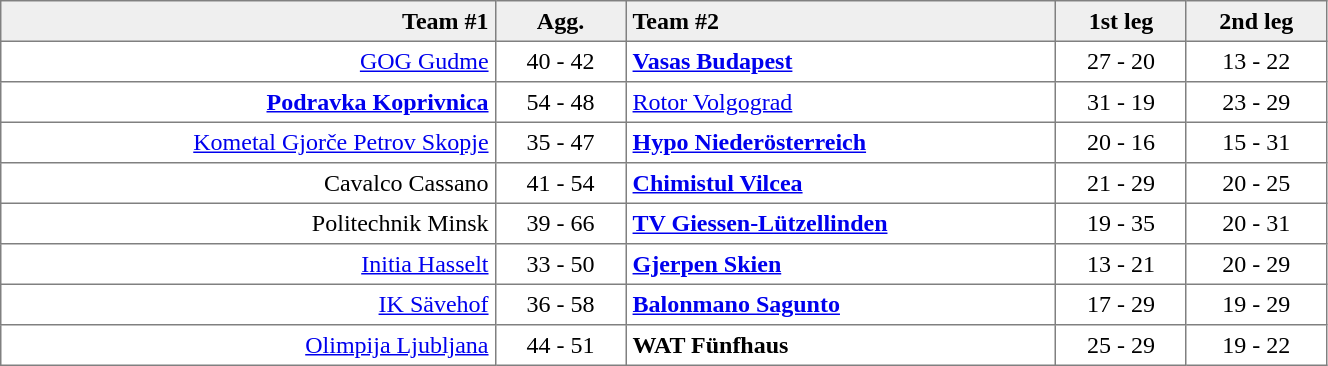<table border=1 cellspacing=0 cellpadding=4 style="border-collapse: collapse;" width=70%>
<tr bgcolor="efefef">
<th align=right>Team #1</th>
<th>Agg.</th>
<th align=left>Team #2</th>
<th>1st leg</th>
<th>2nd leg</th>
</tr>
<tr>
<td align=right><a href='#'>GOG Gudme</a> </td>
<td align=center>40 - 42</td>
<td> <strong><a href='#'>Vasas Budapest</a></strong></td>
<td align=center>27 - 20</td>
<td align=center>13 - 22</td>
</tr>
<tr>
<td align=right><strong><a href='#'>Podravka Koprivnica</a></strong> </td>
<td align=center>54 - 48</td>
<td> <a href='#'>Rotor Volgograd</a></td>
<td align=center>31 - 19</td>
<td align=center>23 - 29</td>
</tr>
<tr>
<td align=right><a href='#'>Kometal Gjorče Petrov Skopje</a> </td>
<td align=center>35 - 47</td>
<td> <strong><a href='#'>Hypo Niederösterreich</a></strong></td>
<td align=center>20 - 16</td>
<td align=center>15 - 31</td>
</tr>
<tr>
<td align=right>Cavalco Cassano </td>
<td align=center>41 - 54</td>
<td> <strong><a href='#'>Chimistul Vilcea</a></strong></td>
<td align=center>21 - 29</td>
<td align=center>20 - 25</td>
</tr>
<tr>
<td align=right>Politechnik Minsk </td>
<td align=center>39 - 66</td>
<td> <strong><a href='#'>TV Giessen-Lützellinden</a></strong></td>
<td align=center>19 - 35</td>
<td align=center>20 - 31</td>
</tr>
<tr>
<td align=right><a href='#'>Initia Hasselt</a> </td>
<td align=center>33 - 50</td>
<td> <strong><a href='#'>Gjerpen Skien</a></strong></td>
<td align=center>13 - 21</td>
<td align=center>20 - 29</td>
</tr>
<tr>
<td align=right><a href='#'>IK Sävehof</a> </td>
<td align=center>36 - 58</td>
<td> <strong><a href='#'>Balonmano Sagunto</a></strong></td>
<td align=center>17 - 29</td>
<td align=center>19 - 29</td>
</tr>
<tr>
<td align=right><a href='#'>Olimpija Ljubljana</a> </td>
<td align=center>44 - 51</td>
<td> <strong>WAT Fünfhaus</strong></td>
<td align=center>25 - 29</td>
<td align=center>19 - 22</td>
</tr>
</table>
